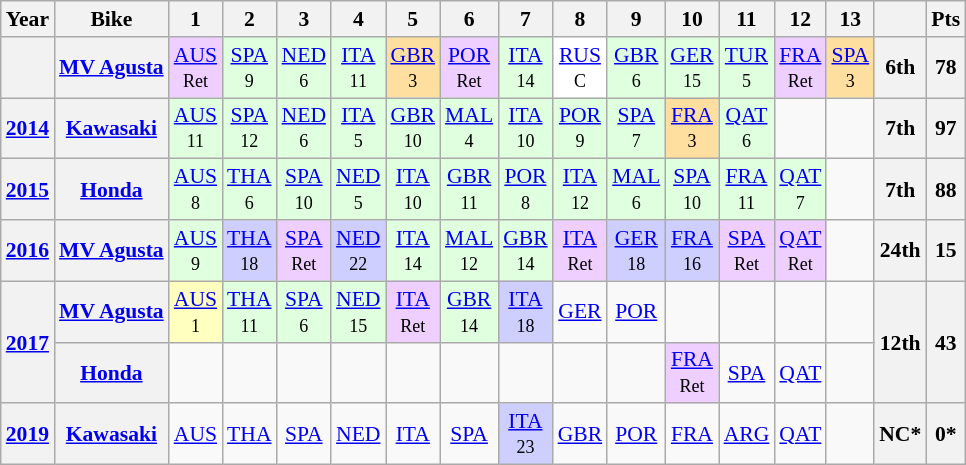<table class="wikitable" style="text-align:center; font-size:90%">
<tr>
<th>Year</th>
<th>Bike</th>
<th>1</th>
<th>2</th>
<th>3</th>
<th>4</th>
<th>5</th>
<th>6</th>
<th>7</th>
<th>8</th>
<th>9</th>
<th>10</th>
<th>11</th>
<th>12</th>
<th>13</th>
<th></th>
<th>Pts</th>
</tr>
<tr>
<th></th>
<th><a href='#'>MV Agusta</a></th>
<td style="background:#EFCFFF;"><a href='#'>AUS</a><br><small>Ret</small></td>
<td style="background:#DFFFDF;"><a href='#'>SPA</a><br><small>9</small></td>
<td style="background:#DFFFDF;"><a href='#'>NED</a><br><small>6</small></td>
<td style="background:#DFFFDF;"><a href='#'>ITA</a><br><small>11</small></td>
<td style="background:#FFDF9F;"><a href='#'>GBR</a><br><small>3</small></td>
<td style="background:#EFCFFF;"><a href='#'>POR</a><br><small>Ret</small></td>
<td style="background:#DFFFDF;"><a href='#'>ITA</a><br><small>14</small></td>
<td style="background:#FFFFFF;"><a href='#'>RUS</a><br><small>C</small></td>
<td style="background:#DFFFDF;"><a href='#'>GBR</a><br><small>6</small></td>
<td style="background:#DFFFDF;"><a href='#'>GER</a><br><small>15</small></td>
<td style="background:#DFFFDF;"><a href='#'>TUR</a><br><small>5</small></td>
<td style="background:#EFCFFF;"><a href='#'>FRA</a><br><small>Ret</small></td>
<td style="background:#FFDF9F;"><a href='#'>SPA</a><br><small>3</small></td>
<th>6th</th>
<th>78</th>
</tr>
<tr>
<th><a href='#'>2014</a></th>
<th><a href='#'>Kawasaki</a></th>
<td style="background:#DFFFDF;"><a href='#'>AUS</a><br><small>11</small></td>
<td style="background:#DFFFDF;"><a href='#'>SPA</a><br><small>12</small></td>
<td style="background:#DFFFDF;"><a href='#'>NED</a><br><small>6</small></td>
<td style="background:#DFFFDF;"><a href='#'>ITA</a><br><small>5</small></td>
<td style="background:#DFFFDF;"><a href='#'>GBR</a><br><small>10</small></td>
<td style="background:#DFFFDF;"><a href='#'>MAL</a><br><small>4</small></td>
<td style="background:#DFFFDF;"><a href='#'>ITA</a><br><small>10</small></td>
<td style="background:#DFFFDF;"><a href='#'>POR</a><br><small>9</small></td>
<td style="background:#DFFFDF;"><a href='#'>SPA</a><br><small>7</small></td>
<td style="background:#FFDF9F;"><a href='#'>FRA</a><br><small>3</small></td>
<td style="background:#DFFFDF;"><a href='#'>QAT</a><br><small>6</small></td>
<td></td>
<td></td>
<th>7th</th>
<th>97</th>
</tr>
<tr>
<th><a href='#'>2015</a></th>
<th><a href='#'>Honda</a></th>
<td style="background:#DFFFDF;"><a href='#'>AUS</a><br><small>8</small></td>
<td style="background:#DFFFDF;"><a href='#'>THA</a><br><small>6</small></td>
<td style="background:#DFFFDF;"><a href='#'>SPA</a><br><small>10</small></td>
<td style="background:#DFFFDF;"><a href='#'>NED</a><br><small>5</small></td>
<td style="background:#DFFFDF;"><a href='#'>ITA</a><br><small>10</small></td>
<td style="background:#DFFFDF;"><a href='#'>GBR</a><br><small>11</small></td>
<td style="background:#DFFFDF;"><a href='#'>POR</a><br><small>8</small></td>
<td style="background:#DFFFDF;"><a href='#'>ITA</a><br><small>12</small></td>
<td style="background:#DFFFDF;"><a href='#'>MAL</a><br><small>6</small></td>
<td style="background:#DFFFDF;"><a href='#'>SPA</a><br><small>10</small></td>
<td style="background:#DFFFDF;"><a href='#'>FRA</a><br><small>11</small></td>
<td style="background:#DFFFDF;"><a href='#'>QAT</a><br><small>7</small></td>
<td></td>
<th>7th</th>
<th>88</th>
</tr>
<tr>
<th><a href='#'>2016</a></th>
<th><a href='#'>MV Agusta</a></th>
<td style="background:#dfffdf;"><a href='#'>AUS</a><br><small>9</small></td>
<td style="background:#CFCFFF;"><a href='#'>THA</a><br><small>18</small></td>
<td style="background:#EFCFFF;"><a href='#'>SPA</a><br><small>Ret</small></td>
<td style="background:#CFCFFF;"><a href='#'>NED</a><br><small>22</small></td>
<td style="background:#dfffdf;"><a href='#'>ITA</a><br><small>14</small></td>
<td style="background:#dfffdf;"><a href='#'>MAL</a><br><small>12</small></td>
<td style="background:#dfffdf;"><a href='#'>GBR</a><br><small>14</small></td>
<td style="background:#EFCFFF;"><a href='#'>ITA</a><br><small>Ret</small></td>
<td style="background:#CFCFFF;"><a href='#'>GER</a><br><small>18</small></td>
<td style="background:#CFCFFF;"><a href='#'>FRA</a><br><small>16</small></td>
<td style="background:#EFCFFF;"><a href='#'>SPA</a><br><small>Ret</small></td>
<td style="background:#EFCFFF;"><a href='#'>QAT</a><br><small>Ret</small></td>
<td></td>
<th>24th</th>
<th>15</th>
</tr>
<tr>
<th rowspan=2><a href='#'>2017</a></th>
<th><a href='#'>MV Agusta</a></th>
<td style="background:#FFFFBF;"><a href='#'>AUS</a><br><small>1</small></td>
<td style="background:#dfffdf;"><a href='#'>THA</a><br><small>11</small></td>
<td style="background:#dfffdf;"><a href='#'>SPA</a><br><small>6</small></td>
<td style="background:#dfffdf;"><a href='#'>NED</a><br><small>15</small></td>
<td style="background:#EFCFFF;"><a href='#'>ITA</a><br><small>Ret</small></td>
<td style="background:#dfffdf;"><a href='#'>GBR</a><br><small>14</small></td>
<td style="background:#CFCFFF;"><a href='#'>ITA</a><br><small>18</small></td>
<td><a href='#'>GER</a></td>
<td><a href='#'>POR</a></td>
<td></td>
<td></td>
<td></td>
<td></td>
<th rowspan=2>12th</th>
<th rowspan=2>43</th>
</tr>
<tr>
<th><a href='#'>Honda</a></th>
<td></td>
<td></td>
<td></td>
<td></td>
<td></td>
<td></td>
<td></td>
<td></td>
<td></td>
<td style="background:#EFCFFF;"><a href='#'>FRA</a><br><small>Ret</small></td>
<td><a href='#'>SPA</a></td>
<td><a href='#'>QAT</a></td>
<td></td>
</tr>
<tr>
<th><a href='#'>2019</a></th>
<th><a href='#'>Kawasaki</a></th>
<td style="background:#;"><a href='#'>AUS</a><br><small></small></td>
<td style="background:#;"><a href='#'>THA</a><br><small></small></td>
<td style="background:#;"><a href='#'>SPA</a><br><small></small></td>
<td style="background:#;"><a href='#'>NED</a><br><small></small></td>
<td style="background:#;"><a href='#'>ITA</a><br><small></small></td>
<td style="background:#;"><a href='#'>SPA</a><br><small></small></td>
<td style="background:#cfcfff;"><a href='#'>ITA</a><br><small>23</small></td>
<td style="background:#;"><a href='#'>GBR</a><br><small></small></td>
<td style="background:#;"><a href='#'>POR</a><br><small></small></td>
<td style="background:#;"><a href='#'>FRA</a><br><small></small></td>
<td style="background:#;"><a href='#'>ARG</a><br><small></small></td>
<td style="background:#;"><a href='#'>QAT</a><br><small></small></td>
<td></td>
<th>NC*</th>
<th>0*</th>
</tr>
</table>
